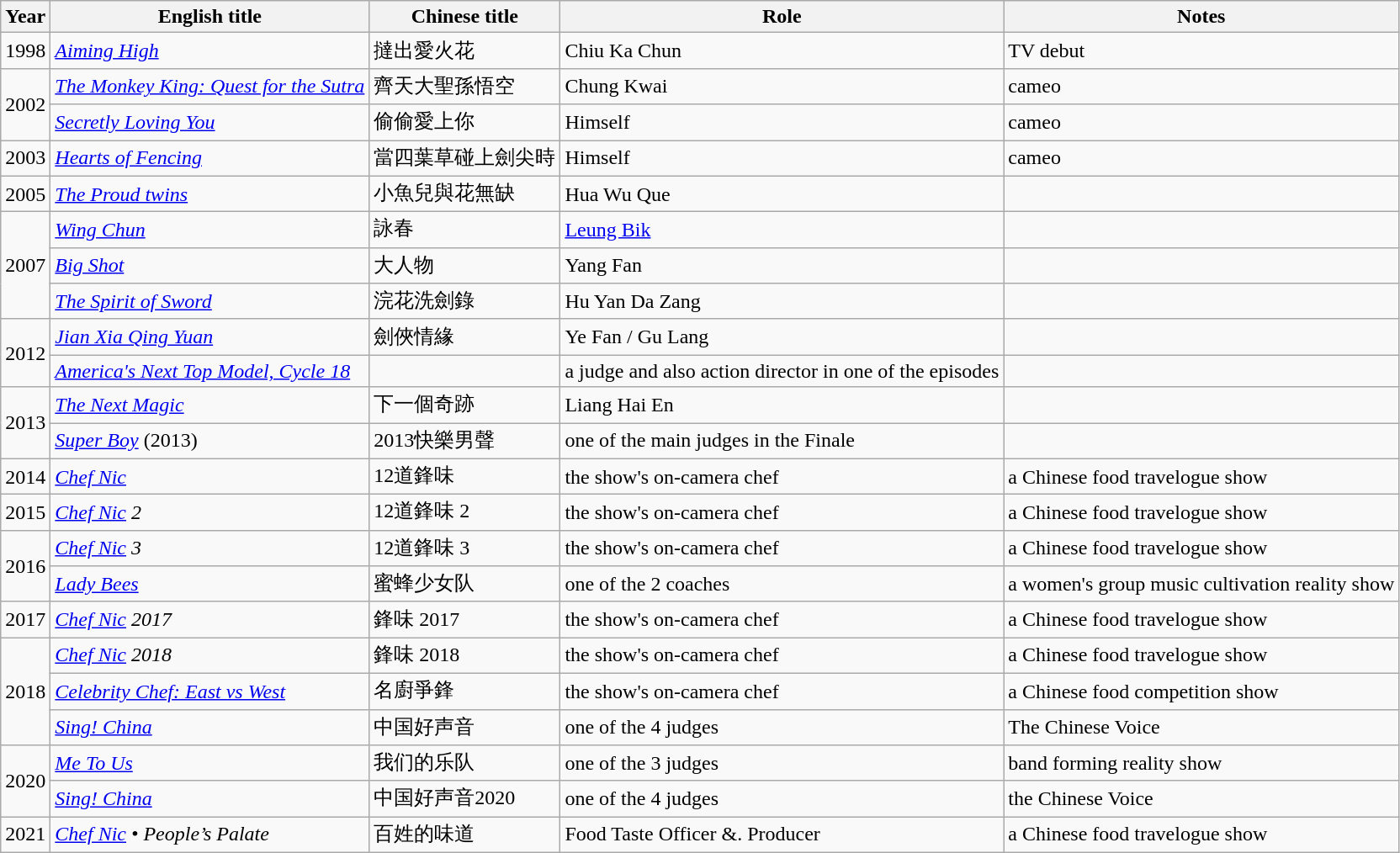<table class="wikitable sortable">
<tr>
<th>Year</th>
<th>English title</th>
<th>Chinese title</th>
<th>Role</th>
<th>Notes</th>
</tr>
<tr>
<td>1998</td>
<td><em><a href='#'>Aiming High</a></em></td>
<td>撻出愛火花</td>
<td>Chiu Ka Chun</td>
<td>TV debut</td>
</tr>
<tr>
<td rowspan=2>2002</td>
<td><em><a href='#'>The Monkey King: Quest for the Sutra</a></em></td>
<td>齊天大聖孫悟空</td>
<td>Chung Kwai</td>
<td>cameo</td>
</tr>
<tr>
<td><em><a href='#'>Secretly Loving You</a></em></td>
<td>偷偷愛上你</td>
<td>Himself</td>
<td>cameo</td>
</tr>
<tr>
<td>2003</td>
<td><em><a href='#'>Hearts of Fencing</a></em></td>
<td>當四葉草碰上劍尖時</td>
<td>Himself</td>
<td>cameo</td>
</tr>
<tr>
<td>2005</td>
<td><em><a href='#'>The Proud twins</a></em></td>
<td>小魚兒與花無缺</td>
<td>Hua Wu Que</td>
<td></td>
</tr>
<tr>
<td rowspan=3>2007</td>
<td><em><a href='#'>Wing Chun</a></em></td>
<td>詠春</td>
<td><a href='#'>Leung Bik</a></td>
<td></td>
</tr>
<tr>
<td><em><a href='#'>Big Shot</a></em></td>
<td>大人物</td>
<td>Yang Fan</td>
<td></td>
</tr>
<tr>
<td><em><a href='#'>The Spirit of Sword</a></em></td>
<td>浣花洗劍錄</td>
<td>Hu Yan Da Zang</td>
<td></td>
</tr>
<tr>
<td rowspan=2>2012</td>
<td><em><a href='#'>Jian Xia Qing Yuan</a></em></td>
<td>劍俠情緣</td>
<td>Ye Fan / Gu Lang</td>
<td></td>
</tr>
<tr>
<td><em><a href='#'>America's Next Top Model, Cycle 18</a></em></td>
<td></td>
<td>a judge and also action director in one of the episodes</td>
<td></td>
</tr>
<tr>
<td rowspan=2>2013</td>
<td><em><a href='#'>The Next Magic</a></em></td>
<td>下一個奇跡</td>
<td>Liang Hai En</td>
<td></td>
</tr>
<tr>
<td><em><a href='#'>Super Boy</a></em> (2013)</td>
<td>2013快樂男聲</td>
<td>one of the main judges in the Finale</td>
<td></td>
</tr>
<tr>
<td>2014</td>
<td><em><a href='#'>Chef Nic</a></em></td>
<td>12道鋒味</td>
<td>the show's on-camera chef</td>
<td>a Chinese food travelogue show</td>
</tr>
<tr>
<td>2015</td>
<td><em><a href='#'>Chef Nic</a> 2</em></td>
<td>12道鋒味 2</td>
<td>the show's on-camera chef</td>
<td>a Chinese food travelogue show</td>
</tr>
<tr>
<td rowspan="2">2016</td>
<td><em><a href='#'>Chef Nic</a> 3</em></td>
<td>12道鋒味 3</td>
<td>the show's on-camera chef</td>
<td>a Chinese food travelogue show</td>
</tr>
<tr>
<td><em><a href='#'>Lady Bees</a></em></td>
<td>蜜蜂少女队</td>
<td>one of the 2 coaches</td>
<td>a women's group music cultivation reality show</td>
</tr>
<tr>
<td>2017</td>
<td><em><a href='#'>Chef Nic</a> 2017</em></td>
<td>鋒味 2017</td>
<td>the show's on-camera chef</td>
<td>a Chinese food travelogue show</td>
</tr>
<tr>
<td rowspan="3">2018</td>
<td><em><a href='#'>Chef Nic</a> 2018</em></td>
<td>鋒味 2018</td>
<td>the show's on-camera chef</td>
<td>a Chinese food travelogue show</td>
</tr>
<tr>
<td><em><a href='#'>Celebrity Chef: East vs West</a></em></td>
<td>名廚爭鋒</td>
<td>the show's on-camera chef</td>
<td>a Chinese food competition show</td>
</tr>
<tr>
<td><em><a href='#'>Sing! China</a></em></td>
<td>中国好声音</td>
<td>one of the 4 judges</td>
<td>The Chinese Voice</td>
</tr>
<tr>
<td rowspan="2">2020</td>
<td><em><a href='#'>Me To Us</a></em></td>
<td>我们的乐队</td>
<td>one of the 3 judges</td>
<td>band forming reality show</td>
</tr>
<tr>
<td><em><a href='#'>Sing! China</a></em></td>
<td>中国好声音2020</td>
<td>one of the 4 judges</td>
<td>the Chinese Voice</td>
</tr>
<tr>
<td>2021</td>
<td><em><a href='#'>Chef Nic</a> • People’s Palate</em></td>
<td>百姓的味道</td>
<td>Food Taste Officer &. Producer</td>
<td>a Chinese food travelogue show</td>
</tr>
</table>
